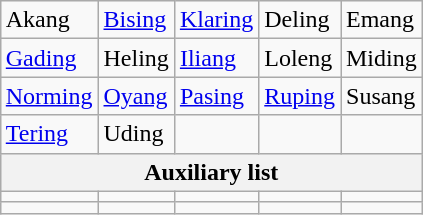<table class="wikitable" align=right>
<tr>
<td>Akang</td>
<td><a href='#'>Bising</a></td>
<td><a href='#'>Klaring</a></td>
<td>Deling</td>
<td>Emang</td>
</tr>
<tr>
<td><a href='#'>Gading</a></td>
<td>Heling</td>
<td><a href='#'>Iliang</a></td>
<td>Loleng</td>
<td>Miding</td>
</tr>
<tr>
<td><a href='#'>Norming</a></td>
<td><a href='#'>Oyang</a></td>
<td><a href='#'>Pasing</a></td>
<td><a href='#'>Ruping</a></td>
<td>Susang</td>
</tr>
<tr>
<td><a href='#'>Tering</a></td>
<td>Uding</td>
<td></td>
<td></td>
<td></td>
</tr>
<tr>
<th colspan=5>Auxiliary list</th>
</tr>
<tr>
<td></td>
<td></td>
<td></td>
<td></td>
<td></td>
</tr>
<tr>
<td></td>
<td></td>
<td></td>
<td></td>
<td></td>
</tr>
</table>
